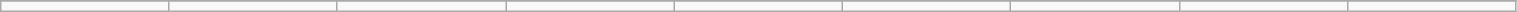<table class="wikitable" style="width:80%;">
<tr>
</tr>
<tr style="text-align:center;" bgcolor="">
<td></td>
<td></td>
<td></td>
<td></td>
<td></td>
<td></td>
<td></td>
<td></td>
<td></td>
</tr>
</table>
